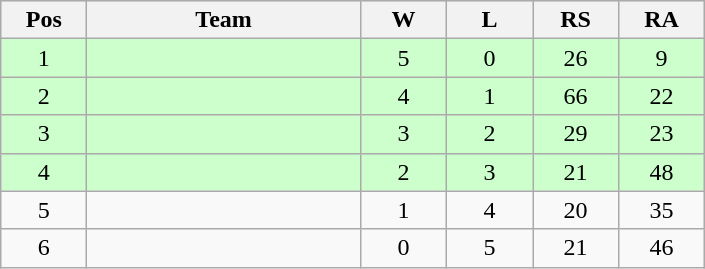<table class="wikitable gauche" style="text-align:center">
<tr bgcolor="e5e5e5">
<th width="50">Pos</th>
<th width="175">Team</th>
<th width="50">W</th>
<th width="50">L</th>
<th width="50">RS</th>
<th width="50">RA</th>
</tr>
<tr bgcolor=ccffcc>
<td>1</td>
<td align=left></td>
<td>5</td>
<td>0</td>
<td>26</td>
<td>9</td>
</tr>
<tr bgcolor=ccffcc>
<td>2</td>
<td align=left></td>
<td>4</td>
<td>1</td>
<td>66</td>
<td>22</td>
</tr>
<tr bgcolor=ccffcc>
<td>3</td>
<td align=left></td>
<td>3</td>
<td>2</td>
<td>29</td>
<td>23</td>
</tr>
<tr bgcolor=ccffcc>
<td>4</td>
<td align=left></td>
<td>2</td>
<td>3</td>
<td>21</td>
<td>48</td>
</tr>
<tr>
<td>5</td>
<td align=left></td>
<td>1</td>
<td>4</td>
<td>20</td>
<td>35</td>
</tr>
<tr>
<td>6</td>
<td align=left></td>
<td>0</td>
<td>5</td>
<td>21</td>
<td>46</td>
</tr>
</table>
